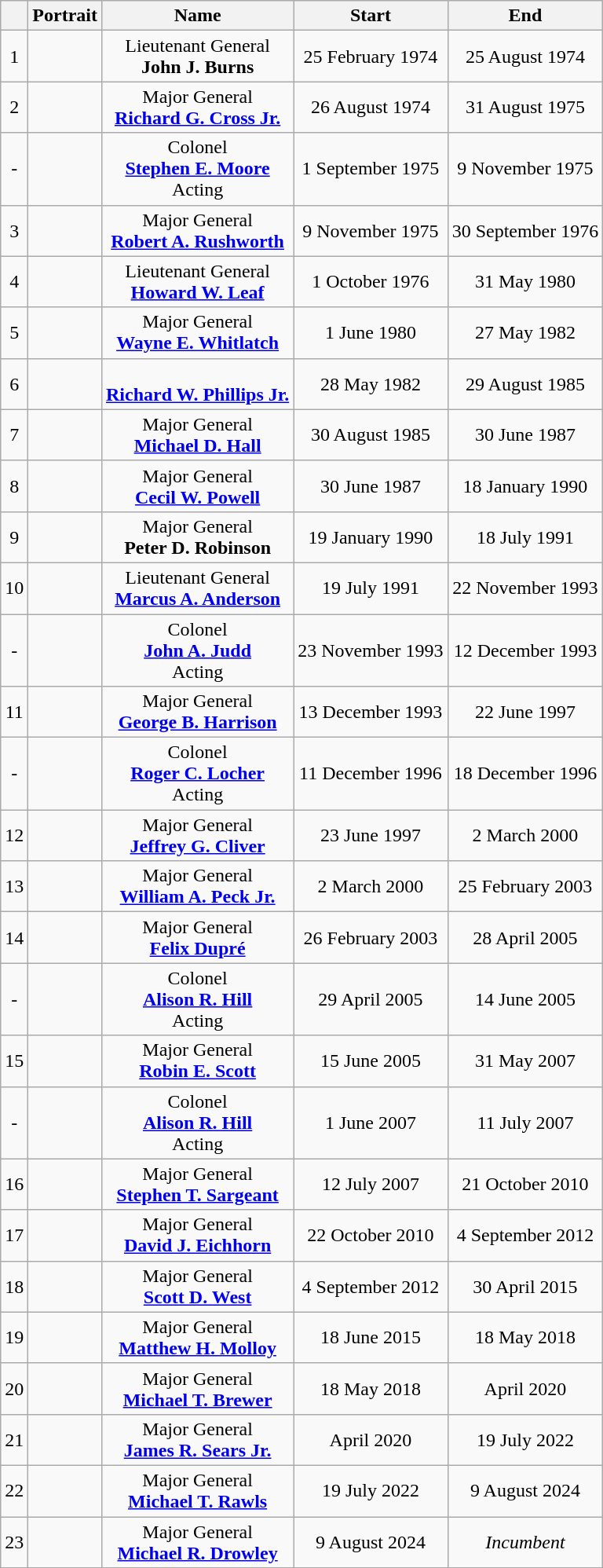<table class="wikitable" style="text-align:center">
<tr>
<th></th>
<th>Portrait</th>
<th>Name</th>
<th>Start</th>
<th>End</th>
</tr>
<tr>
<td>1</td>
<td></td>
<td>Lieutenant General<br><strong>John J. Burns</strong></td>
<td>25 February 1974</td>
<td>25 August 1974</td>
</tr>
<tr>
<td>2</td>
<td></td>
<td>Major General<br><strong><a href='#'>Richard G. Cross Jr.</a></strong></td>
<td>26 August 1974</td>
<td>31 August 1975</td>
</tr>
<tr>
<td>-</td>
<td></td>
<td>Colonel<br><strong><a href='#'>Stephen E. Moore</a></strong><br>Acting</td>
<td>1 September 1975</td>
<td>9 November 1975</td>
</tr>
<tr>
<td>3</td>
<td></td>
<td>Major General<br><strong><a href='#'>Robert A. Rushworth</a></strong></td>
<td>9 November 1975</td>
<td>30 September 1976</td>
</tr>
<tr>
<td>4</td>
<td></td>
<td>Lieutenant General<br><strong><a href='#'>Howard W. Leaf</a></strong></td>
<td>1 October 1976</td>
<td>31 May 1980</td>
</tr>
<tr>
<td>5</td>
<td></td>
<td>Major General<br><strong><a href='#'>Wayne E. Whitlatch</a></strong></td>
<td>1 June 1980</td>
<td>27 May 1982</td>
</tr>
<tr>
<td>6</td>
<td></td>
<td><br><strong><a href='#'>Richard W. Phillips Jr.</a></strong></td>
<td>28 May 1982</td>
<td>29 August 1985</td>
</tr>
<tr>
<td>7</td>
<td></td>
<td>Major General<br><strong><a href='#'>Michael D. Hall</a></strong></td>
<td>30 August 1985</td>
<td>30 June 1987</td>
</tr>
<tr>
<td>8</td>
<td></td>
<td>Major General<br><strong><a href='#'>Cecil W. Powell</a></strong></td>
<td>30 June 1987</td>
<td>18 January 1990</td>
</tr>
<tr>
<td>9</td>
<td></td>
<td>Major General<br><strong>Peter D. Robinson</strong></td>
<td>19 January 1990</td>
<td>18 July 1991</td>
</tr>
<tr>
<td>10</td>
<td></td>
<td>Lieutenant General<br><strong><a href='#'>Marcus A. Anderson</a></strong></td>
<td>19 July 1991</td>
<td>22 November 1993</td>
</tr>
<tr>
<td>-</td>
<td></td>
<td>Colonel<br><strong><a href='#'>John A. Judd</a></strong><br>Acting</td>
<td>23 November 1993</td>
<td>12 December 1993</td>
</tr>
<tr>
<td>11</td>
<td></td>
<td>Major General<br><strong><a href='#'>George B. Harrison</a></strong></td>
<td>13 December 1993</td>
<td>22 June 1997</td>
</tr>
<tr>
<td>-</td>
<td></td>
<td>Colonel<br><strong><a href='#'>Roger C. Locher</a></strong><br>Acting</td>
<td>11 December 1996</td>
<td>18 December 1996</td>
</tr>
<tr>
<td>12</td>
<td></td>
<td>Major General<br><strong><a href='#'>Jeffrey G. Cliver</a></strong></td>
<td>23 June 1997</td>
<td>2 March 2000</td>
</tr>
<tr>
<td>13</td>
<td></td>
<td>Major General<br><strong><a href='#'>William A. Peck Jr.</a></strong></td>
<td>2 March 2000</td>
<td>25 February 2003</td>
</tr>
<tr>
<td>14</td>
<td></td>
<td>Major General<br><strong><a href='#'>Felix Dupré</a></strong></td>
<td>26 February 2003</td>
<td>28 April 2005</td>
</tr>
<tr>
<td>-</td>
<td></td>
<td>Colonel<br><strong><a href='#'>Alison R. Hill</a></strong><br>Acting</td>
<td>29 April 2005</td>
<td>14 June 2005</td>
</tr>
<tr>
<td>15</td>
<td></td>
<td>Major General<br><strong><a href='#'>Robin E. Scott</a></strong></td>
<td>15 June 2005</td>
<td>31 May 2007</td>
</tr>
<tr>
<td>-</td>
<td></td>
<td>Colonel<br><strong><a href='#'>Alison R. Hill</a></strong><br>Acting</td>
<td>1 June 2007</td>
<td>11 July 2007</td>
</tr>
<tr>
<td>16</td>
<td></td>
<td>Major General<br><strong><a href='#'>Stephen T. Sargeant</a></strong></td>
<td>12 July 2007</td>
<td>21 October 2010</td>
</tr>
<tr>
<td>17</td>
<td></td>
<td>Major General<br><strong><a href='#'>David J. Eichhorn</a></strong></td>
<td>22 October 2010</td>
<td>4 September 2012</td>
</tr>
<tr>
<td>18</td>
<td></td>
<td>Major General<br><strong><a href='#'>Scott D. West</a></strong></td>
<td>4 September 2012</td>
<td>30 April 2015</td>
</tr>
<tr>
<td>19</td>
<td></td>
<td>Major General<br><strong><a href='#'>Matthew H. Molloy</a></strong></td>
<td>18 June 2015</td>
<td>18 May 2018</td>
</tr>
<tr>
<td>20</td>
<td></td>
<td>Major General<br><strong><a href='#'>Michael T. Brewer</a></strong></td>
<td>18 May 2018</td>
<td>April 2020</td>
</tr>
<tr>
<td>21</td>
<td></td>
<td>Major General<br><strong><a href='#'>James R. Sears Jr.</a></strong></td>
<td>April 2020</td>
<td>19 July 2022</td>
</tr>
<tr>
<td>22</td>
<td></td>
<td>Major General<br><strong><a href='#'>Michael T. Rawls</a></strong></td>
<td>19 July 2022</td>
<td>9 August 2024</td>
</tr>
<tr>
<td>23</td>
<td></td>
<td>Major General<br><strong><a href='#'>Michael R. Drowley</a></strong></td>
<td>9 August 2024</td>
<td><em>Incumbent</em></td>
</tr>
</table>
